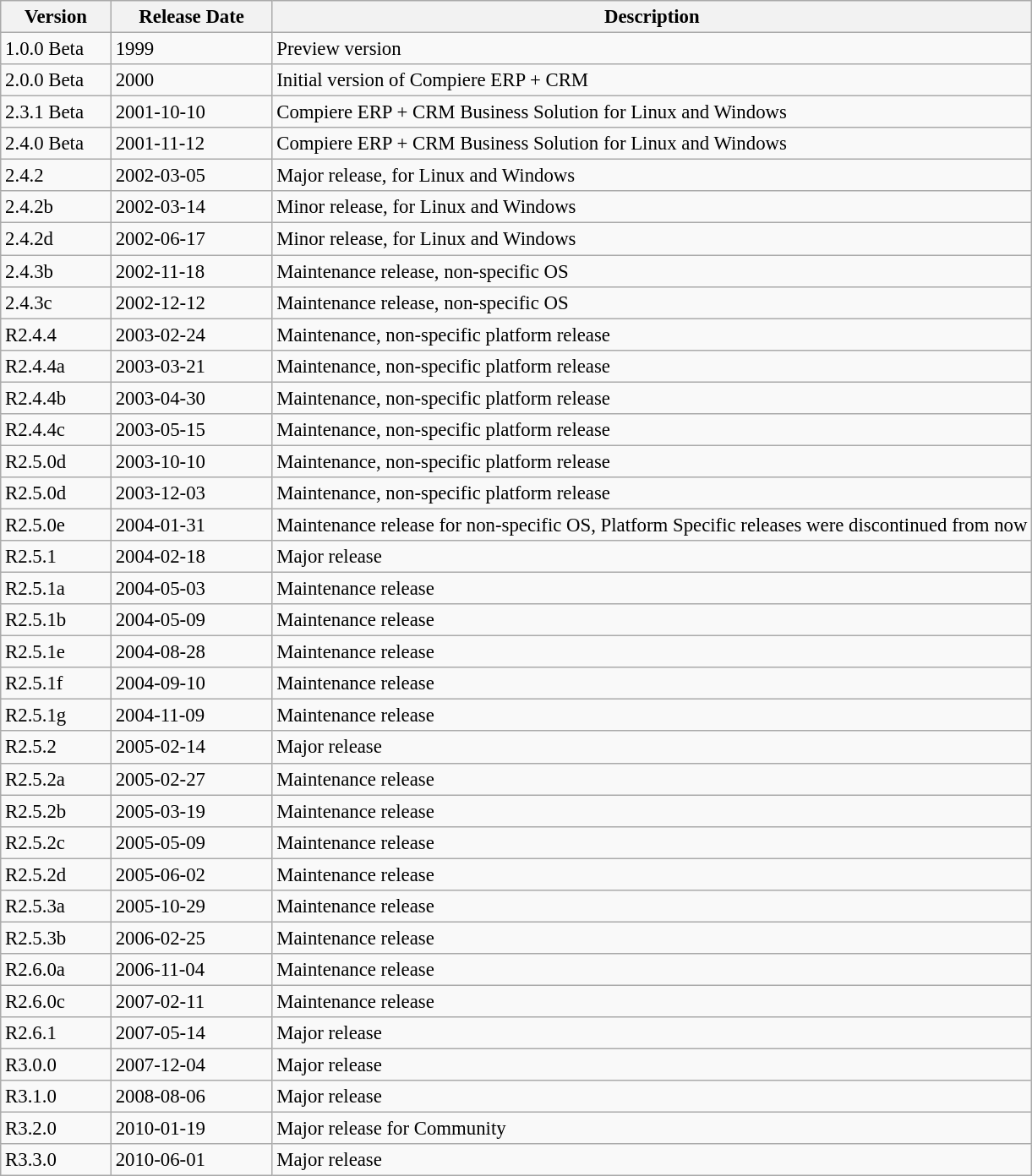<table class="wikitable" style="font-size:95%;">
<tr>
<th width="80">Version</th>
<th width="120">Release Date</th>
<th>Description</th>
</tr>
<tr>
<td>1.0.0 Beta</td>
<td>1999</td>
<td>Preview version</td>
</tr>
<tr>
<td>2.0.0 Beta</td>
<td>2000</td>
<td>Initial version of Compiere ERP + CRM</td>
</tr>
<tr>
<td>2.3.1 Beta</td>
<td>2001-10-10</td>
<td>Compiere ERP + CRM Business Solution for Linux and Windows</td>
</tr>
<tr>
<td>2.4.0 Beta</td>
<td>2001-11-12</td>
<td>Compiere ERP + CRM Business Solution for Linux and Windows</td>
</tr>
<tr>
<td>2.4.2</td>
<td>2002-03-05</td>
<td>Major release, for Linux and Windows</td>
</tr>
<tr>
<td>2.4.2b</td>
<td>2002-03-14</td>
<td>Minor release, for Linux and Windows</td>
</tr>
<tr>
<td>2.4.2d</td>
<td>2002-06-17</td>
<td>Minor release, for Linux and Windows</td>
</tr>
<tr>
<td>2.4.3b</td>
<td>2002-11-18</td>
<td>Maintenance release, non-specific OS</td>
</tr>
<tr>
<td>2.4.3c</td>
<td>2002-12-12</td>
<td>Maintenance release, non-specific OS</td>
</tr>
<tr>
<td>R2.4.4</td>
<td>2003-02-24</td>
<td>Maintenance, non-specific platform release</td>
</tr>
<tr>
<td>R2.4.4a</td>
<td>2003-03-21</td>
<td>Maintenance, non-specific platform release</td>
</tr>
<tr>
<td>R2.4.4b</td>
<td>2003-04-30</td>
<td>Maintenance, non-specific platform release</td>
</tr>
<tr>
<td>R2.4.4c</td>
<td>2003-05-15</td>
<td>Maintenance, non-specific platform release</td>
</tr>
<tr>
<td>R2.5.0d</td>
<td>2003-10-10</td>
<td>Maintenance, non-specific platform release</td>
</tr>
<tr>
<td>R2.5.0d</td>
<td>2003-12-03</td>
<td>Maintenance, non-specific platform release</td>
</tr>
<tr>
<td>R2.5.0e</td>
<td>2004-01-31</td>
<td>Maintenance release for non-specific OS, Platform Specific releases were discontinued from now</td>
</tr>
<tr>
<td>R2.5.1</td>
<td>2004-02-18</td>
<td>Major release</td>
</tr>
<tr>
<td>R2.5.1a</td>
<td>2004-05-03</td>
<td>Maintenance release</td>
</tr>
<tr>
<td>R2.5.1b</td>
<td>2004-05-09</td>
<td>Maintenance release</td>
</tr>
<tr>
<td>R2.5.1e</td>
<td>2004-08-28</td>
<td>Maintenance release</td>
</tr>
<tr>
<td>R2.5.1f</td>
<td>2004-09-10</td>
<td>Maintenance release</td>
</tr>
<tr>
<td>R2.5.1g</td>
<td>2004-11-09</td>
<td>Maintenance release</td>
</tr>
<tr>
<td>R2.5.2</td>
<td>2005-02-14</td>
<td>Major release</td>
</tr>
<tr>
<td>R2.5.2a</td>
<td>2005-02-27</td>
<td>Maintenance release</td>
</tr>
<tr>
<td>R2.5.2b</td>
<td>2005-03-19</td>
<td>Maintenance release</td>
</tr>
<tr>
<td>R2.5.2c</td>
<td>2005-05-09</td>
<td>Maintenance release</td>
</tr>
<tr>
<td>R2.5.2d</td>
<td>2005-06-02</td>
<td>Maintenance release</td>
</tr>
<tr>
<td>R2.5.3a</td>
<td>2005-10-29</td>
<td>Maintenance release</td>
</tr>
<tr>
<td>R2.5.3b</td>
<td>2006-02-25</td>
<td>Maintenance release</td>
</tr>
<tr>
<td>R2.6.0a</td>
<td>2006-11-04</td>
<td>Maintenance release</td>
</tr>
<tr>
<td>R2.6.0c</td>
<td>2007-02-11</td>
<td>Maintenance release</td>
</tr>
<tr>
<td>R2.6.1</td>
<td>2007-05-14</td>
<td>Major release</td>
</tr>
<tr>
<td>R3.0.0</td>
<td>2007-12-04</td>
<td>Major release</td>
</tr>
<tr>
<td>R3.1.0</td>
<td>2008-08-06</td>
<td>Major release</td>
</tr>
<tr>
<td>R3.2.0</td>
<td>2010-01-19</td>
<td>Major release for Community</td>
</tr>
<tr>
<td>R3.3.0</td>
<td>2010-06-01</td>
<td>Major release</td>
</tr>
</table>
